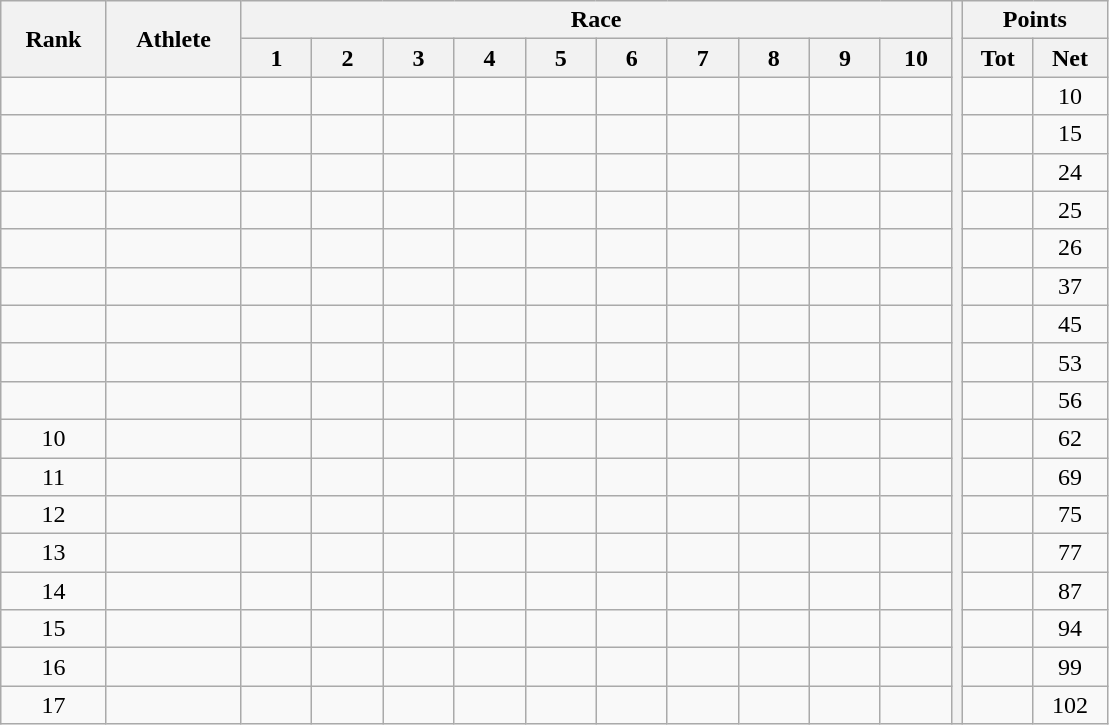<table class="wikitable" style="text-align:center">
<tr>
<th rowspan="2">Rank</th>
<th rowspan="2">Athlete</th>
<th colspan="10">Race</th>
<th width=1% rowspan=45></th>
<th colspan="2">Points</th>
</tr>
<tr>
<th width=40>1</th>
<th width=40>2</th>
<th width=40>3</th>
<th width=40>4</th>
<th width=40>5</th>
<th width=40>6</th>
<th width=40>7</th>
<th width=40>8</th>
<th width=40>9</th>
<th width=40>10</th>
<th>Tot</th>
<th>Net</th>
</tr>
<tr>
<td></td>
<td align=left></td>
<td></td>
<td></td>
<td></td>
<td></td>
<td></td>
<td></td>
<td></td>
<td></td>
<td></td>
<td></td>
<td></td>
<td>10</td>
</tr>
<tr>
<td></td>
<td align=left></td>
<td></td>
<td></td>
<td></td>
<td></td>
<td></td>
<td></td>
<td></td>
<td></td>
<td></td>
<td></td>
<td></td>
<td>15</td>
</tr>
<tr>
<td></td>
<td align=left></td>
<td></td>
<td></td>
<td></td>
<td></td>
<td></td>
<td></td>
<td></td>
<td></td>
<td></td>
<td></td>
<td></td>
<td>24</td>
</tr>
<tr>
<td></td>
<td align=left></td>
<td></td>
<td></td>
<td></td>
<td></td>
<td></td>
<td></td>
<td></td>
<td></td>
<td></td>
<td></td>
<td></td>
<td>25</td>
</tr>
<tr>
<td></td>
<td align=left></td>
<td></td>
<td></td>
<td></td>
<td></td>
<td></td>
<td></td>
<td></td>
<td></td>
<td></td>
<td></td>
<td></td>
<td>26</td>
</tr>
<tr>
<td></td>
<td align=left></td>
<td></td>
<td></td>
<td></td>
<td></td>
<td></td>
<td></td>
<td></td>
<td></td>
<td></td>
<td></td>
<td></td>
<td>37</td>
</tr>
<tr>
<td></td>
<td align=left></td>
<td></td>
<td></td>
<td></td>
<td></td>
<td></td>
<td></td>
<td></td>
<td></td>
<td></td>
<td></td>
<td></td>
<td>45</td>
</tr>
<tr>
<td></td>
<td align=left></td>
<td></td>
<td></td>
<td></td>
<td></td>
<td></td>
<td></td>
<td></td>
<td></td>
<td></td>
<td></td>
<td></td>
<td>53</td>
</tr>
<tr>
<td></td>
<td align=left></td>
<td></td>
<td></td>
<td></td>
<td></td>
<td></td>
<td></td>
<td></td>
<td></td>
<td></td>
<td></td>
<td></td>
<td>56</td>
</tr>
<tr>
<td>10</td>
<td align=left></td>
<td></td>
<td></td>
<td></td>
<td></td>
<td></td>
<td></td>
<td></td>
<td></td>
<td></td>
<td></td>
<td></td>
<td>62</td>
</tr>
<tr>
<td>11</td>
<td align=left></td>
<td></td>
<td></td>
<td></td>
<td></td>
<td></td>
<td></td>
<td></td>
<td></td>
<td></td>
<td></td>
<td></td>
<td>69</td>
</tr>
<tr>
<td>12</td>
<td align=left></td>
<td></td>
<td></td>
<td></td>
<td></td>
<td></td>
<td></td>
<td></td>
<td></td>
<td></td>
<td></td>
<td></td>
<td>75</td>
</tr>
<tr>
<td>13</td>
<td align=left></td>
<td></td>
<td></td>
<td></td>
<td></td>
<td></td>
<td></td>
<td></td>
<td></td>
<td></td>
<td></td>
<td></td>
<td>77</td>
</tr>
<tr>
<td>14</td>
<td align=left></td>
<td></td>
<td></td>
<td></td>
<td></td>
<td></td>
<td></td>
<td></td>
<td></td>
<td></td>
<td></td>
<td></td>
<td>87</td>
</tr>
<tr>
<td>15</td>
<td align=left></td>
<td></td>
<td></td>
<td></td>
<td></td>
<td></td>
<td></td>
<td></td>
<td></td>
<td></td>
<td></td>
<td></td>
<td>94</td>
</tr>
<tr>
<td>16</td>
<td align=left></td>
<td></td>
<td></td>
<td></td>
<td></td>
<td></td>
<td></td>
<td></td>
<td></td>
<td></td>
<td></td>
<td></td>
<td>99</td>
</tr>
<tr>
<td>17</td>
<td align=left></td>
<td></td>
<td></td>
<td></td>
<td></td>
<td></td>
<td></td>
<td></td>
<td></td>
<td></td>
<td></td>
<td></td>
<td>102</td>
</tr>
</table>
